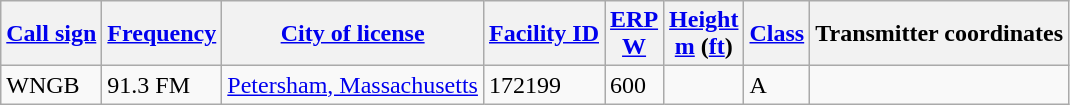<table class="wikitable sortable">
<tr>
<th><a href='#'>Call sign</a></th>
<th data-sort-type="number"><a href='#'>Frequency</a></th>
<th><a href='#'>City of license</a></th>
<th><a href='#'>Facility ID</a></th>
<th data-sort-type="number"><a href='#'>ERP</a><br><a href='#'>W</a></th>
<th data-sort-type="number"><a href='#'>Height</a><br><a href='#'>m</a> (<a href='#'>ft</a>)</th>
<th><a href='#'>Class</a></th>
<th>Transmitter coordinates</th>
</tr>
<tr>
<td>WNGB</td>
<td>91.3 FM</td>
<td><a href='#'>Petersham, Massachusetts</a></td>
<td>172199</td>
<td>600</td>
<td></td>
<td>A</td>
<td></td>
</tr>
</table>
